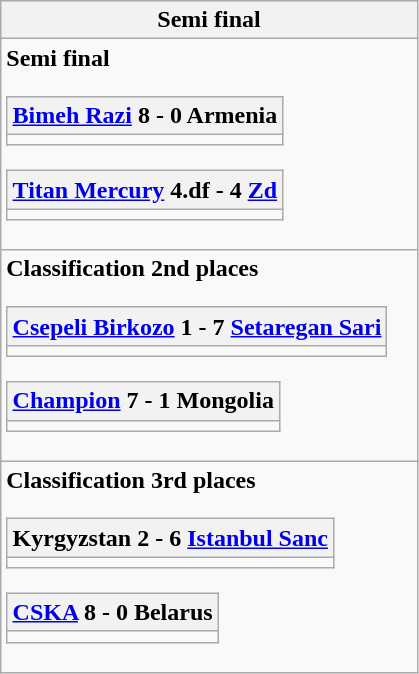<table class="wikitable outercollapse">
<tr>
<th>Semi final</th>
</tr>
<tr>
<td><strong>Semi final</strong><br><table class="wikitable collapsible innercollapse">
<tr>
<th> <a href='#'>Bimeh Razi</a> 8 - 0  Armenia</th>
</tr>
<tr>
<td></td>
</tr>
</table>
<table class="wikitable collapsible innercollapse">
<tr>
<th> <a href='#'>Titan Mercury</a> 4.df - 4  <a href='#'>Zd</a></th>
</tr>
<tr>
<td></td>
</tr>
</table>
</td>
</tr>
<tr>
<td><strong>Classification 2nd places</strong><br><table class="wikitable collapsible innercollapse">
<tr>
<th> <a href='#'>Csepeli Birkozo</a> 1 - 7  <a href='#'>Setaregan Sari</a></th>
</tr>
<tr>
<td></td>
</tr>
</table>
<table class="wikitable collapsible innercollapse">
<tr>
<th> <a href='#'>Champion</a> 7 -  1  Mongolia</th>
</tr>
<tr>
<td></td>
</tr>
</table>
</td>
</tr>
<tr>
<td><strong>Classification 3rd places</strong><br><table class="wikitable collapsible innercollapse">
<tr>
<th> Kyrgyzstan 2 - 6  <a href='#'>Istanbul Sanc</a></th>
</tr>
<tr>
<td></td>
</tr>
</table>
<table class="wikitable collapsible innercollapse">
<tr>
<th> <a href='#'>CSKA</a> 8 - 0  Belarus</th>
</tr>
<tr>
<td></td>
</tr>
</table>
</td>
</tr>
</table>
